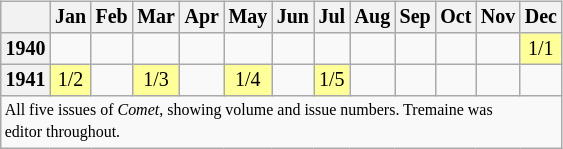<table class="wikitable" style="font-size: 10pt; line-height: 11pt; margin-right: 2em; text-align: center; float: left">
<tr>
<th></th>
<th>Jan</th>
<th>Feb</th>
<th>Mar</th>
<th>Apr</th>
<th>May</th>
<th>Jun</th>
<th>Jul</th>
<th>Aug</th>
<th>Sep</th>
<th>Oct</th>
<th>Nov</th>
<th>Dec</th>
</tr>
<tr>
<th>1940</th>
<td></td>
<td></td>
<td></td>
<td></td>
<td></td>
<td></td>
<td></td>
<td></td>
<td></td>
<td></td>
<td></td>
<td style="background-color:#ffff99">1/1</td>
</tr>
<tr>
<th>1941</th>
<td style="background-color:#ffff99">1/2</td>
<td></td>
<td style="background-color:#ffff99">1/3</td>
<td></td>
<td style="background-color:#ffff99">1/4</td>
<td></td>
<td style="background-color:#ffff99">1/5</td>
<td></td>
<td></td>
<td></td>
<td></td>
<td></td>
</tr>
<tr>
<td colspan="13" style="font-size: 8pt; text-align:left">All five issues of <em>Comet</em>, showing volume and issue numbers.  Tremaine was<br>editor throughout.</td>
</tr>
</table>
